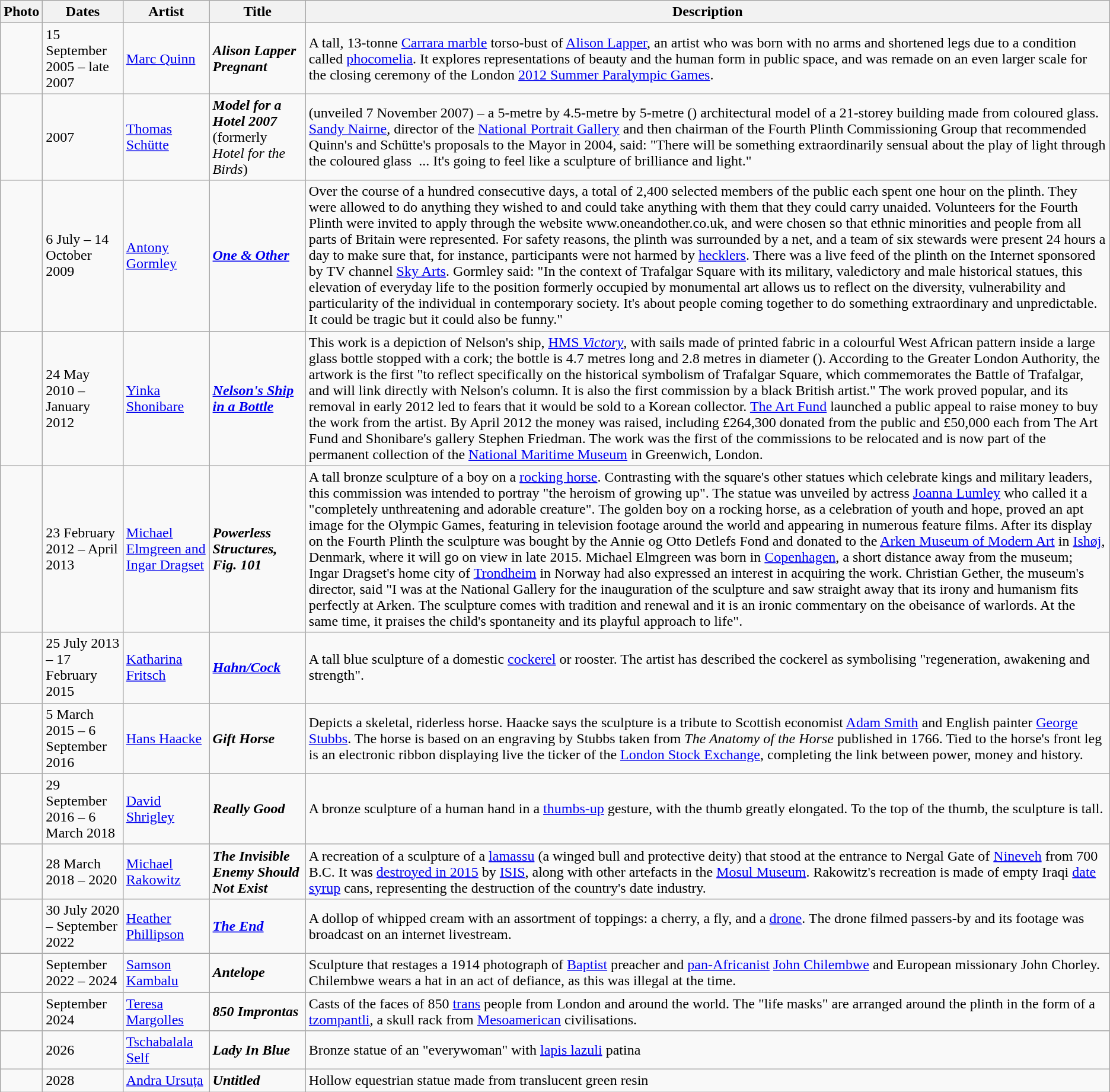<table class="wikitable">
<tr>
<th>Photo</th>
<th>Dates</th>
<th>Artist</th>
<th>Title</th>
<th>Description</th>
</tr>
<tr>
<td></td>
<td>15 September 2005 – late 2007</td>
<td><a href='#'>Marc Quinn</a></td>
<td><strong><em>Alison Lapper Pregnant</em></strong></td>
<td>A  tall, 13-tonne <a href='#'>Carrara marble</a> torso-bust of <a href='#'>Alison Lapper</a>, an artist who was born with no arms and shortened legs due to a condition called <a href='#'>phocomelia</a>. It explores representations of beauty and the human form in public space, and was remade on an even larger scale for the closing ceremony of the London <a href='#'>2012 Summer Paralympic Games</a>.</td>
</tr>
<tr>
<td></td>
<td>2007</td>
<td><a href='#'>Thomas Schütte</a></td>
<td><strong><em>Model for a Hotel 2007</em></strong> (formerly <em>Hotel for the Birds</em>)</td>
<td>(unveiled 7 November 2007) – a 5-metre by 4.5-metre by 5-metre () architectural model of a 21-storey building made from coloured glass. <a href='#'>Sandy Nairne</a>, director of the <a href='#'>National Portrait Gallery</a> and then chairman of the Fourth Plinth Commissioning Group that recommended Quinn's and Schütte's proposals to the Mayor in 2004, said: "There will be something extraordinarily sensual about the play of light through the coloured glass  ... It's going to feel like a sculpture of brilliance and light."</td>
</tr>
<tr>
<td></td>
<td>6 July – 14 October 2009</td>
<td><a href='#'>Antony Gormley</a></td>
<td><strong><em><a href='#'>One & Other</a></em></strong></td>
<td>Over the course of a hundred consecutive days, a total of 2,400 selected members of the public each spent one hour on the plinth. They were allowed to do anything they wished to and could take anything with them that they could carry unaided. Volunteers for the Fourth Plinth were invited to apply through the website www.oneandother.co.uk, and were chosen so that ethnic minorities and people from all parts of Britain were represented. For safety reasons, the plinth was surrounded by a net, and a team of six stewards were present 24 hours a day to make sure that, for instance, participants were not harmed by <a href='#'>hecklers</a>. There was a live feed of the plinth on the Internet sponsored by TV channel <a href='#'>Sky Arts</a>. Gormley said: "In the context of Trafalgar Square with its military, valedictory and male historical statues, this elevation of everyday life to the position formerly occupied by monumental art allows us to reflect on the diversity, vulnerability and particularity of the individual in contemporary society. It's about people coming together to do something extraordinary and unpredictable. It could be tragic but it could also be funny."</td>
</tr>
<tr>
<td></td>
<td>24 May 2010 – January 2012</td>
<td><a href='#'>Yinka Shonibare</a></td>
<td><strong><em><a href='#'>Nelson's Ship in a Bottle</a></em></strong></td>
<td>This work is a depiction of Nelson's ship, <a href='#'>HMS <em>Victory</em></a>, with sails made of printed fabric in a colourful West African pattern inside a large glass bottle stopped with a cork; the bottle is 4.7 metres long and 2.8 metres in diameter (). According to the Greater London Authority, the artwork is the first "to reflect specifically on the historical symbolism of Trafalgar Square, which commemorates the Battle of Trafalgar, and will link directly with Nelson's column. It is also the first commission by a black British artist." The work proved popular, and its removal in early 2012 led to fears that it would be sold to a Korean collector. <a href='#'>The Art Fund</a> launched a public appeal to raise money to buy the work from the artist. By April 2012 the money was raised, including £264,300 donated from the public and £50,000 each from The Art Fund and Shonibare's gallery Stephen Friedman. The work was the first of the commissions to be relocated and is now part of the permanent collection of the <a href='#'>National Maritime Museum</a> in Greenwich, London.</td>
</tr>
<tr>
<td></td>
<td>23 February 2012 – April 2013</td>
<td><a href='#'>Michael Elmgreen and Ingar Dragset</a></td>
<td><strong><em>Powerless Structures, Fig. 101</em></strong></td>
<td>A  tall bronze sculpture of a boy on a <a href='#'>rocking horse</a>. Contrasting with the square's other statues which celebrate kings and military leaders, this commission was intended to portray "the heroism of growing up". The statue was unveiled by actress <a href='#'>Joanna Lumley</a> who called it a "completely unthreatening and adorable creature". The golden boy on a rocking horse, as a celebration of youth and hope, proved an apt image for the Olympic Games, featuring in television footage around the world and appearing in numerous feature films. After its display on the Fourth Plinth the sculpture was bought by the Annie og Otto Detlefs Fond and donated to the <a href='#'>Arken Museum of Modern Art</a> in <a href='#'>Ishøj</a>, Denmark, where it will go on view in late 2015. Michael Elmgreen was born in <a href='#'>Copenhagen</a>, a short distance away from the museum; Ingar Dragset's home city of <a href='#'>Trondheim</a> in Norway had also expressed an interest in acquiring the work. Christian Gether, the museum's director, said "I was at the National Gallery for the inauguration of the sculpture and saw straight away that its irony and humanism fits perfectly at Arken. The sculpture comes with tradition and renewal and it is an ironic commentary on the obeisance of warlords. At the same time, it praises the child's spontaneity and its playful approach to life".</td>
</tr>
<tr>
<td></td>
<td>25 July 2013 – 17 February 2015</td>
<td><a href='#'>Katharina Fritsch</a></td>
<td><strong><em><a href='#'>Hahn/Cock</a></em></strong></td>
<td>A  tall blue sculpture of a domestic <a href='#'>cockerel</a> or rooster. The artist has described the cockerel as symbolising "regeneration, awakening and strength".</td>
</tr>
<tr>
<td></td>
<td>5 March 2015 – 6 September 2016</td>
<td><a href='#'>Hans Haacke</a></td>
<td><strong><em>Gift Horse</em></strong></td>
<td>Depicts a skeletal, riderless horse. Haacke says the sculpture is a tribute to Scottish economist <a href='#'>Adam Smith</a> and English painter <a href='#'>George Stubbs</a>. The horse is based on an engraving by Stubbs taken from <em>The Anatomy of the Horse</em> published in 1766. Tied to the horse's front leg is an electronic ribbon displaying live the ticker of the <a href='#'>London Stock Exchange</a>, completing the link between power, money and history.</td>
</tr>
<tr>
<td></td>
<td>29 September 2016 – 6 March 2018</td>
<td><a href='#'>David Shrigley</a></td>
<td><strong><em>Really Good</em></strong></td>
<td>A bronze sculpture of a human hand in a <a href='#'>thumbs-up</a> gesture, with the thumb greatly elongated. To the top of the thumb, the sculpture is  tall.</td>
</tr>
<tr>
<td></td>
<td>28 March 2018 – 2020</td>
<td><a href='#'>Michael Rakowitz</a></td>
<td><strong><em>The Invisible Enemy Should Not Exist</em></strong></td>
<td>A recreation of a sculpture of a <a href='#'>lamassu</a> (a winged bull and protective deity) that stood at the entrance to Nergal Gate of <a href='#'>Nineveh</a> from 700 B.C. It was <a href='#'>destroyed in 2015</a> by <a href='#'>ISIS</a>, along with other artefacts in the <a href='#'>Mosul Museum</a>. Rakowitz's recreation is made of empty Iraqi <a href='#'>date syrup</a> cans, representing the destruction of the country's date industry.</td>
</tr>
<tr>
<td></td>
<td>30 July 2020 – September 2022</td>
<td><a href='#'>Heather Phillipson</a></td>
<td><strong><em><a href='#'>The End</a></em></strong></td>
<td>A dollop of whipped cream with an assortment of toppings: a cherry, a fly, and a <a href='#'>drone</a>. The drone filmed passers-by and its footage was broadcast on an internet livestream.</td>
</tr>
<tr>
<td></td>
<td>September 2022 – 2024</td>
<td><a href='#'>Samson Kambalu</a></td>
<td><strong><em>Antelope</em></strong></td>
<td>Sculpture that restages a 1914 photograph of <a href='#'>Baptist</a> preacher and <a href='#'>pan-Africanist</a> <a href='#'>John Chilembwe</a> and European missionary John Chorley. Chilembwe wears a hat in an act of defiance, as this was illegal at the time.</td>
</tr>
<tr>
<td></td>
<td>September 2024</td>
<td><a href='#'>Teresa Margolles</a></td>
<td><strong><em>850 Improntas</em></strong></td>
<td>Casts of the faces of 850 <a href='#'>trans</a> people from London and around the world. The "life masks" are arranged around the plinth in the form of a <a href='#'>tzompantli</a>, a skull rack from <a href='#'>Mesoamerican</a> civilisations.</td>
</tr>
<tr>
<td></td>
<td>2026</td>
<td><a href='#'>Tschabalala Self</a></td>
<td><strong><em>Lady In Blue</em></strong></td>
<td>Bronze statue of an "everywoman" with <a href='#'>lapis lazuli</a> patina</td>
</tr>
<tr>
<td></td>
<td>2028</td>
<td><a href='#'>Andra Ursuța</a></td>
<td><strong><em>Untitled</em></strong></td>
<td>Hollow equestrian statue made from translucent green resin</td>
</tr>
</table>
